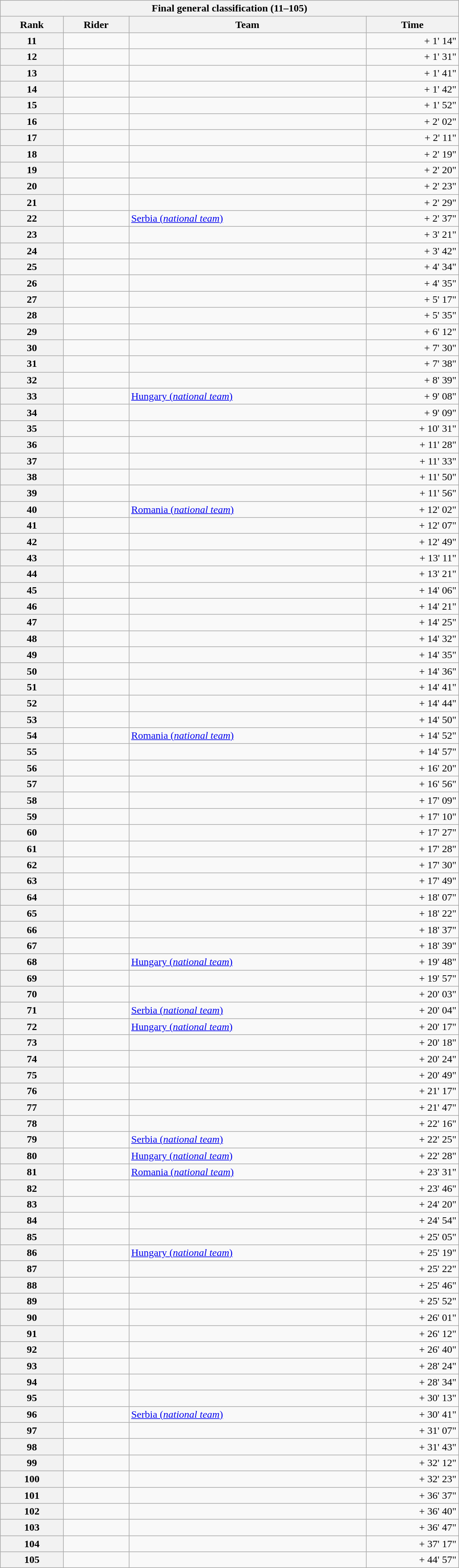<table class="collapsible collapsed wikitable" style="width:45em;margin-top:-1px;">
<tr>
<th scope="col" colspan="4">Final general classification (11–105)</th>
</tr>
<tr>
<th scope="col">Rank</th>
<th scope="col">Rider</th>
<th scope="col">Team</th>
<th scope="col">Time</th>
</tr>
<tr>
<th scope="row">11</th>
<td></td>
<td></td>
<td align="right">+ 1' 14"</td>
</tr>
<tr>
<th scope="row">12</th>
<td></td>
<td></td>
<td align="right">+ 1' 31"</td>
</tr>
<tr>
<th scope="row">13</th>
<td></td>
<td></td>
<td align="right">+ 1' 41"</td>
</tr>
<tr>
<th scope="row">14</th>
<td></td>
<td></td>
<td align="right">+ 1' 42"</td>
</tr>
<tr>
<th scope="row">15</th>
<td> </td>
<td></td>
<td align="right">+ 1' 52"</td>
</tr>
<tr>
<th scope="row">16</th>
<td></td>
<td></td>
<td align="right">+ 2' 02"</td>
</tr>
<tr>
<th scope="row">17</th>
<td></td>
<td></td>
<td align="right">+ 2' 11"</td>
</tr>
<tr>
<th scope="row">18</th>
<td></td>
<td></td>
<td align="right">+ 2' 19"</td>
</tr>
<tr>
<th scope="row">19</th>
<td></td>
<td></td>
<td align="right">+ 2' 20"</td>
</tr>
<tr>
<th scope="row">20</th>
<td></td>
<td></td>
<td align="right">+ 2' 23"</td>
</tr>
<tr>
<th scope="row">21</th>
<td></td>
<td></td>
<td align="right">+ 2' 29"</td>
</tr>
<tr>
<th scope="row">22</th>
<td></td>
<td><a href='#'>Serbia (<em>national team</em>)</a></td>
<td align="right">+ 2' 37"</td>
</tr>
<tr>
<th scope="row">23</th>
<td> </td>
<td></td>
<td align="right">+ 3' 21"</td>
</tr>
<tr>
<th scope="row">24</th>
<td></td>
<td></td>
<td align="right">+ 3' 42"</td>
</tr>
<tr>
<th scope="row">25</th>
<td></td>
<td></td>
<td align="right">+ 4' 34"</td>
</tr>
<tr>
<th scope="row">26</th>
<td></td>
<td></td>
<td align="right">+ 4' 35"</td>
</tr>
<tr>
<th scope="row">27</th>
<td></td>
<td></td>
<td align="right">+ 5' 17"</td>
</tr>
<tr>
<th scope="row">28</th>
<td></td>
<td></td>
<td align="right">+ 5' 35"</td>
</tr>
<tr>
<th scope="row">29</th>
<td></td>
<td></td>
<td align="right">+ 6' 12"</td>
</tr>
<tr>
<th scope="row">30</th>
<td></td>
<td></td>
<td align="right">+ 7' 30"</td>
</tr>
<tr>
<th scope="row">31</th>
<td></td>
<td></td>
<td align="right">+ 7' 38"</td>
</tr>
<tr>
<th scope="row">32</th>
<td></td>
<td></td>
<td align="right">+ 8' 39"</td>
</tr>
<tr>
<th scope="row">33</th>
<td></td>
<td><a href='#'>Hungary (<em>national team</em>)</a></td>
<td align="right">+ 9' 08"</td>
</tr>
<tr>
<th scope="row">34</th>
<td></td>
<td></td>
<td align="right">+ 9' 09"</td>
</tr>
<tr>
<th scope="row">35</th>
<td></td>
<td></td>
<td align="right">+ 10' 31"</td>
</tr>
<tr>
<th scope="row">36</th>
<td></td>
<td></td>
<td align="right">+ 11' 28"</td>
</tr>
<tr>
<th scope="row">37</th>
<td></td>
<td></td>
<td align="right">+ 11' 33"</td>
</tr>
<tr>
<th scope="row">38</th>
<td></td>
<td></td>
<td align="right">+ 11' 50"</td>
</tr>
<tr>
<th scope="row">39</th>
<td></td>
<td></td>
<td align="right">+ 11' 56"</td>
</tr>
<tr>
<th scope="row">40</th>
<td></td>
<td><a href='#'>Romania (<em>national team</em>)</a></td>
<td align="right">+ 12' 02"</td>
</tr>
<tr>
<th scope="row">41</th>
<td></td>
<td></td>
<td align="right">+ 12' 07"</td>
</tr>
<tr>
<th scope="row">42</th>
<td></td>
<td></td>
<td align="right">+ 12' 49"</td>
</tr>
<tr>
<th scope="row">43</th>
<td></td>
<td></td>
<td align="right">+ 13' 11"</td>
</tr>
<tr>
<th scope="row">44</th>
<td></td>
<td></td>
<td align="right">+ 13' 21"</td>
</tr>
<tr>
<th scope="row">45</th>
<td></td>
<td></td>
<td align="right">+ 14' 06"</td>
</tr>
<tr>
<th scope="row">46</th>
<td></td>
<td></td>
<td align="right">+ 14' 21"</td>
</tr>
<tr>
<th scope="row">47</th>
<td></td>
<td></td>
<td align="right">+ 14' 25"</td>
</tr>
<tr>
<th scope="row">48</th>
<td></td>
<td></td>
<td align="right">+ 14' 32"</td>
</tr>
<tr>
<th scope="row">49</th>
<td></td>
<td></td>
<td align="right">+ 14' 35"</td>
</tr>
<tr>
<th scope="row">50</th>
<td></td>
<td></td>
<td align="right">+ 14' 36"</td>
</tr>
<tr>
<th scope="row">51</th>
<td></td>
<td></td>
<td align="right">+ 14' 41"</td>
</tr>
<tr>
<th scope="row">52</th>
<td></td>
<td></td>
<td align="right">+ 14' 44"</td>
</tr>
<tr>
<th scope="row">53</th>
<td></td>
<td></td>
<td align="right">+ 14' 50"</td>
</tr>
<tr>
<th scope="row">54</th>
<td></td>
<td><a href='#'>Romania (<em>national team</em>)</a></td>
<td align="right">+ 14' 52"</td>
</tr>
<tr>
<th scope="row">55</th>
<td></td>
<td></td>
<td align="right">+ 14' 57"</td>
</tr>
<tr>
<th scope="row">56</th>
<td></td>
<td></td>
<td align="right">+ 16' 20"</td>
</tr>
<tr>
<th scope="row">57</th>
<td></td>
<td></td>
<td align="right">+ 16' 56"</td>
</tr>
<tr>
<th scope="row">58</th>
<td></td>
<td></td>
<td align="right">+ 17' 09"</td>
</tr>
<tr>
<th scope="row">59</th>
<td></td>
<td></td>
<td align="right">+ 17' 10"</td>
</tr>
<tr>
<th scope="row">60</th>
<td></td>
<td></td>
<td align="right">+ 17' 27"</td>
</tr>
<tr>
<th scope="row">61</th>
<td></td>
<td></td>
<td align="right">+ 17' 28"</td>
</tr>
<tr>
<th scope="row">62</th>
<td></td>
<td></td>
<td align="right">+ 17' 30"</td>
</tr>
<tr>
<th scope="row">63</th>
<td></td>
<td></td>
<td align="right">+ 17' 49"</td>
</tr>
<tr>
<th scope="row">64</th>
<td></td>
<td></td>
<td align="right">+ 18' 07"</td>
</tr>
<tr>
<th scope="row">65</th>
<td></td>
<td></td>
<td align="right">+ 18' 22"</td>
</tr>
<tr>
<th scope="row">66</th>
<td></td>
<td></td>
<td align="right">+ 18' 37"</td>
</tr>
<tr>
<th scope="row">67</th>
<td></td>
<td></td>
<td align="right">+ 18' 39"</td>
</tr>
<tr>
<th scope="row">68</th>
<td></td>
<td><a href='#'>Hungary (<em>national team</em>)</a></td>
<td align="right">+ 19' 48"</td>
</tr>
<tr>
<th scope="row">69</th>
<td></td>
<td></td>
<td align="right">+ 19' 57"</td>
</tr>
<tr>
<th scope="row">70</th>
<td></td>
<td></td>
<td align="right">+ 20' 03"</td>
</tr>
<tr>
<th scope="row">71</th>
<td></td>
<td><a href='#'>Serbia (<em>national team</em>)</a></td>
<td align="right">+ 20' 04"</td>
</tr>
<tr>
<th scope="row">72</th>
<td></td>
<td><a href='#'>Hungary (<em>national team</em>)</a></td>
<td align="right">+ 20' 17"</td>
</tr>
<tr>
<th scope="row">73</th>
<td></td>
<td></td>
<td align="right">+ 20' 18"</td>
</tr>
<tr>
<th scope="row">74</th>
<td></td>
<td></td>
<td align="right">+ 20' 24"</td>
</tr>
<tr>
<th scope="row">75</th>
<td></td>
<td></td>
<td align="right">+ 20' 49"</td>
</tr>
<tr>
<th scope="row">76</th>
<td></td>
<td></td>
<td align="right">+ 21' 17"</td>
</tr>
<tr>
<th scope="row">77</th>
<td></td>
<td></td>
<td align="right">+ 21' 47"</td>
</tr>
<tr>
<th scope="row">78</th>
<td></td>
<td></td>
<td align="right">+ 22' 16"</td>
</tr>
<tr>
<th scope="row">79</th>
<td></td>
<td><a href='#'>Serbia (<em>national team</em>)</a></td>
<td align="right">+ 22' 25"</td>
</tr>
<tr>
<th scope="row">80</th>
<td></td>
<td><a href='#'>Hungary (<em>national team</em>)</a></td>
<td align="right">+ 22' 28"</td>
</tr>
<tr>
<th scope="row">81</th>
<td></td>
<td><a href='#'>Romania (<em>national team</em>)</a></td>
<td align="right">+ 23' 31"</td>
</tr>
<tr>
<th scope="row">82</th>
<td></td>
<td></td>
<td align="right">+ 23' 46"</td>
</tr>
<tr>
<th scope="row">83</th>
<td></td>
<td></td>
<td align="right">+ 24' 20"</td>
</tr>
<tr>
<th scope="row">84</th>
<td></td>
<td></td>
<td align="right">+ 24' 54"</td>
</tr>
<tr>
<th scope="row">85</th>
<td></td>
<td></td>
<td align="right">+ 25' 05"</td>
</tr>
<tr>
<th scope="row">86</th>
<td></td>
<td><a href='#'>Hungary (<em>national team</em>)</a></td>
<td align="right">+ 25' 19"</td>
</tr>
<tr>
<th scope="row">87</th>
<td></td>
<td></td>
<td align="right">+ 25' 22"</td>
</tr>
<tr>
<th scope="row">88</th>
<td></td>
<td></td>
<td align="right">+ 25' 46"</td>
</tr>
<tr>
<th scope="row">89</th>
<td></td>
<td></td>
<td align="right">+ 25' 52"</td>
</tr>
<tr>
<th scope="row">90</th>
<td></td>
<td></td>
<td align="right">+ 26' 01"</td>
</tr>
<tr>
<th scope="row">91</th>
<td></td>
<td></td>
<td align="right">+ 26' 12"</td>
</tr>
<tr>
<th scope="row">92</th>
<td></td>
<td></td>
<td align="right">+ 26' 40"</td>
</tr>
<tr>
<th scope="row">93</th>
<td></td>
<td></td>
<td align="right">+ 28' 24"</td>
</tr>
<tr>
<th scope="row">94</th>
<td></td>
<td></td>
<td align="right">+ 28' 34"</td>
</tr>
<tr>
<th scope="row">95</th>
<td></td>
<td></td>
<td align="right">+ 30' 13"</td>
</tr>
<tr>
<th scope="row">96</th>
<td></td>
<td><a href='#'>Serbia (<em>national team</em>)</a></td>
<td align="right">+ 30' 41"</td>
</tr>
<tr>
<th scope="row">97</th>
<td></td>
<td></td>
<td align="right">+ 31' 07"</td>
</tr>
<tr>
<th scope="row">98</th>
<td></td>
<td></td>
<td align="right">+ 31' 43"</td>
</tr>
<tr>
<th scope="row">99</th>
<td></td>
<td></td>
<td align="right">+ 32' 12"</td>
</tr>
<tr>
<th scope="row">100</th>
<td></td>
<td></td>
<td align="right">+ 32' 23"</td>
</tr>
<tr>
<th scope="row">101</th>
<td></td>
<td></td>
<td align="right">+ 36' 37"</td>
</tr>
<tr>
<th scope="row">102</th>
<td></td>
<td></td>
<td align="right">+ 36' 40"</td>
</tr>
<tr>
<th scope="row">103</th>
<td></td>
<td></td>
<td align="right">+ 36' 47"</td>
</tr>
<tr>
<th scope="row">104</th>
<td></td>
<td></td>
<td align="right">+ 37' 17"</td>
</tr>
<tr>
<th scope="row">105</th>
<td></td>
<td></td>
<td align="right">+ 44' 57"</td>
</tr>
</table>
